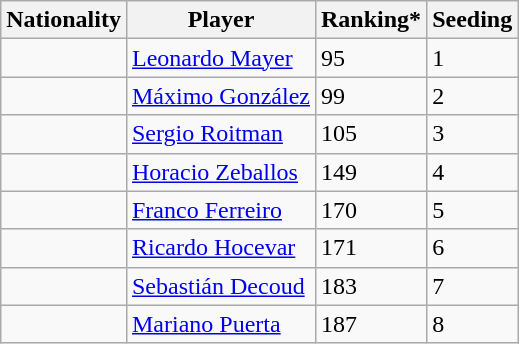<table class="wikitable" border="1">
<tr>
<th>Nationality</th>
<th>Player</th>
<th>Ranking*</th>
<th>Seeding</th>
</tr>
<tr>
<td></td>
<td><a href='#'>Leonardo Mayer</a></td>
<td>95</td>
<td>1</td>
</tr>
<tr>
<td></td>
<td><a href='#'>Máximo González</a></td>
<td>99</td>
<td>2</td>
</tr>
<tr>
<td></td>
<td><a href='#'>Sergio Roitman</a></td>
<td>105</td>
<td>3</td>
</tr>
<tr>
<td></td>
<td><a href='#'>Horacio Zeballos</a></td>
<td>149</td>
<td>4</td>
</tr>
<tr>
<td></td>
<td><a href='#'>Franco Ferreiro</a></td>
<td>170</td>
<td>5</td>
</tr>
<tr>
<td></td>
<td><a href='#'>Ricardo Hocevar</a></td>
<td>171</td>
<td>6</td>
</tr>
<tr>
<td></td>
<td><a href='#'>Sebastián Decoud</a></td>
<td>183</td>
<td>7</td>
</tr>
<tr>
<td></td>
<td><a href='#'>Mariano Puerta</a></td>
<td>187</td>
<td>8</td>
</tr>
</table>
